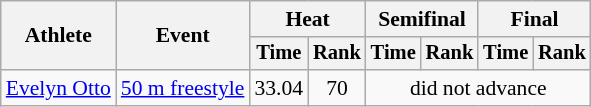<table class=wikitable style="font-size:90%">
<tr>
<th rowspan="2">Athlete</th>
<th rowspan="2">Event</th>
<th colspan="2">Heat</th>
<th colspan="2">Semifinal</th>
<th colspan="2">Final</th>
</tr>
<tr style="font-size:95%">
<th>Time</th>
<th>Rank</th>
<th>Time</th>
<th>Rank</th>
<th>Time</th>
<th>Rank</th>
</tr>
<tr align=center>
<td align=left><a href='#'>Evelyn Otto</a></td>
<td align=left><a href='#'>50 m freestyle</a></td>
<td>33.04</td>
<td>70</td>
<td colspan=4>did not advance</td>
</tr>
</table>
